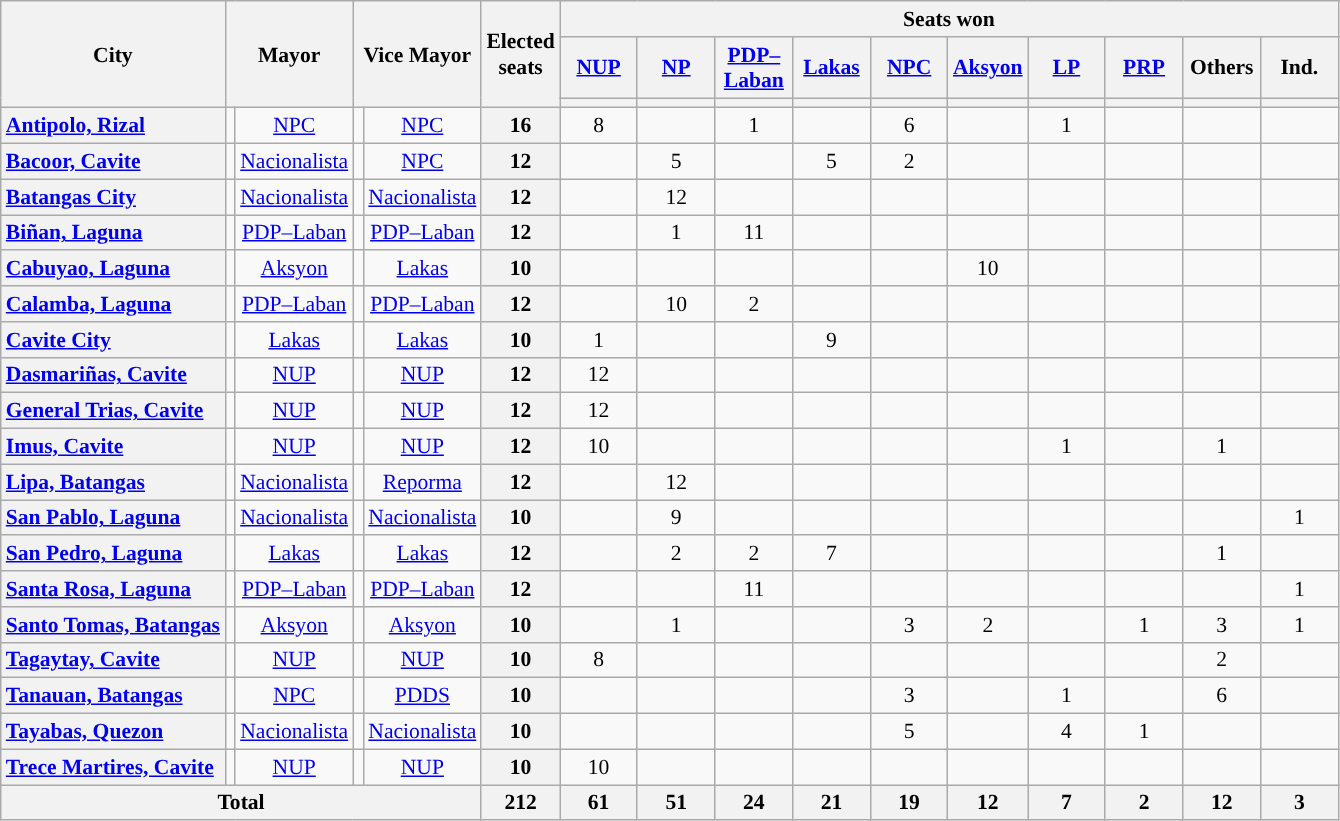<table class="wikitable" style="text-align:center; font-size: 0.9em;">
<tr>
<th rowspan="3">City</th>
<th colspan="2" rowspan="3" style="width:60px;">Mayor</th>
<th colspan="2" rowspan="3" style="width:60px;">Vice Mayor</th>
<th rowspan="3">Elected<br>seats</th>
<th colspan="10">Seats won</th>
</tr>
<tr>
<th class="unsortable" style="width:45px;"><a href='#'>NUP</a></th>
<th class="unsortable" style="width:45px;"><a href='#'>NP</a></th>
<th class="unsortable" style="width:45px;"><a href='#'>PDP–Laban</a></th>
<th class="unsortable" style="width:45px;"><a href='#'>Lakas</a></th>
<th class="unsortable" style="width:45px;"><a href='#'>NPC</a></th>
<th class="unsortable" style="width:45px;"><a href='#'>Aksyon</a></th>
<th class="unsortable" style="width:45px;"><a href='#'>LP</a></th>
<th class="unsortable" style="width:45px;"><a href='#'>PRP</a></th>
<th class="unsortable" style="width:45px;">Others</th>
<th class="unsortable" style="width:45px;">Ind.</th>
</tr>
<tr>
<th style="color:inherit;background:"></th>
<th style="color:inherit;background:"></th>
<th style="color:inherit;background:"></th>
<th style="color:inherit;background:"></th>
<th style="color:inherit;background:"></th>
<th style="color:inherit;background:"></th>
<th style="color:inherit;background:"></th>
<th style="color:inherit;background:"></th>
<th></th>
<th style="color:inherit;background:"></th>
</tr>
<tr>
<th style="text-align: left;"><a href='#'>Antipolo, Rizal</a></th>
<td style="color:inherit;background:"></td>
<td><a href='#'>NPC</a></td>
<td style="color:inherit;background:"></td>
<td><a href='#'>NPC</a></td>
<th>16</th>
<td>8</td>
<td></td>
<td>1</td>
<td></td>
<td>6</td>
<td></td>
<td>1</td>
<td></td>
<td></td>
<td></td>
</tr>
<tr>
<th style="text-align: left;"><a href='#'>Bacoor, Cavite</a></th>
<td style="color:inherit;background:"></td>
<td><a href='#'>Nacionalista</a></td>
<td style="color:inherit;background:"></td>
<td><a href='#'>NPC</a></td>
<th>12</th>
<td></td>
<td>5</td>
<td></td>
<td>5</td>
<td>2</td>
<td></td>
<td></td>
<td></td>
<td></td>
<td></td>
</tr>
<tr>
<th style="text-align: left;"><a href='#'>Batangas City</a></th>
<td style="color:inherit;background:"></td>
<td><a href='#'>Nacionalista</a></td>
<td style="color:inherit;background:"></td>
<td><a href='#'>Nacionalista</a></td>
<th>12</th>
<td></td>
<td>12</td>
<td></td>
<td></td>
<td></td>
<td></td>
<td></td>
<td></td>
<td></td>
<td></td>
</tr>
<tr>
<th style="text-align: left;"><a href='#'>Biñan, Laguna</a></th>
<td style="color:inherit;background:"></td>
<td><a href='#'>PDP–Laban</a></td>
<td style="color:inherit;background:"></td>
<td><a href='#'>PDP–Laban</a></td>
<th>12</th>
<td></td>
<td>1</td>
<td>11</td>
<td></td>
<td></td>
<td></td>
<td></td>
<td></td>
<td></td>
<td></td>
</tr>
<tr>
<th style="text-align: left;"><a href='#'>Cabuyao, Laguna</a></th>
<td style="color:inherit;background:"></td>
<td><a href='#'>Aksyon</a></td>
<td style="color:inherit;background:"></td>
<td><a href='#'>Lakas</a></td>
<th>10</th>
<td></td>
<td></td>
<td></td>
<td></td>
<td></td>
<td>10</td>
<td></td>
<td></td>
<td></td>
<td></td>
</tr>
<tr>
<th style="text-align: left;"><a href='#'>Calamba, Laguna</a></th>
<td style="color:inherit;background:"></td>
<td><a href='#'>PDP–Laban</a></td>
<td style="color:inherit;background:"></td>
<td><a href='#'>PDP–Laban</a></td>
<th>12</th>
<td></td>
<td>10</td>
<td>2</td>
<td></td>
<td></td>
<td></td>
<td></td>
<td></td>
<td></td>
<td></td>
</tr>
<tr>
<th style="text-align: left;"><a href='#'>Cavite City</a></th>
<td style="color:inherit;background:"></td>
<td><a href='#'>Lakas</a></td>
<td style="color:inherit;background:"></td>
<td><a href='#'>Lakas</a></td>
<th>10</th>
<td>1</td>
<td></td>
<td></td>
<td>9</td>
<td></td>
<td></td>
<td></td>
<td></td>
<td></td>
<td></td>
</tr>
<tr>
<th style="text-align: left;"><a href='#'>Dasmariñas, Cavite</a></th>
<td style="color:inherit;background:"></td>
<td><a href='#'>NUP</a></td>
<td style="color:inherit;background:"></td>
<td><a href='#'>NUP</a></td>
<th>12</th>
<td>12</td>
<td></td>
<td></td>
<td></td>
<td></td>
<td></td>
<td></td>
<td></td>
<td></td>
<td></td>
</tr>
<tr>
<th style="text-align: left;"><a href='#'>General Trias, Cavite</a></th>
<td style="color:inherit;background:"></td>
<td><a href='#'>NUP</a></td>
<td style="color:inherit;background:"></td>
<td><a href='#'>NUP</a></td>
<th>12</th>
<td>12</td>
<td></td>
<td></td>
<td></td>
<td></td>
<td></td>
<td></td>
<td></td>
<td></td>
<td></td>
</tr>
<tr>
<th style="text-align: left;"><a href='#'>Imus, Cavite</a></th>
<td style="color:inherit;background:"></td>
<td><a href='#'>NUP</a></td>
<td style="color:inherit;background:"></td>
<td><a href='#'>NUP</a></td>
<th>12</th>
<td>10</td>
<td></td>
<td></td>
<td></td>
<td></td>
<td></td>
<td>1</td>
<td></td>
<td>1</td>
<td></td>
</tr>
<tr>
<th style="text-align: left;"><a href='#'>Lipa, Batangas</a></th>
<td style="color:inherit;background:"></td>
<td><a href='#'>Nacionalista</a></td>
<td style="color:inherit;background:"></td>
<td><a href='#'>Reporma</a></td>
<th>12</th>
<td></td>
<td>12</td>
<td></td>
<td></td>
<td></td>
<td></td>
<td></td>
<td></td>
<td></td>
<td></td>
</tr>
<tr>
<th style="text-align: left;"><a href='#'>San Pablo, Laguna</a></th>
<td style="color:inherit;background:"></td>
<td><a href='#'>Nacionalista</a></td>
<td style="color:inherit;background:"></td>
<td><a href='#'>Nacionalista</a></td>
<th>10</th>
<td></td>
<td>9</td>
<td></td>
<td></td>
<td></td>
<td></td>
<td></td>
<td></td>
<td></td>
<td>1</td>
</tr>
<tr>
<th style="text-align: left;"><a href='#'>San Pedro, Laguna</a></th>
<td style="color:inherit;background:"></td>
<td><a href='#'>Lakas</a></td>
<td style="color:inherit;background:"></td>
<td><a href='#'>Lakas</a></td>
<th>12</th>
<td></td>
<td>2</td>
<td>2</td>
<td>7</td>
<td></td>
<td></td>
<td></td>
<td></td>
<td>1</td>
<td></td>
</tr>
<tr>
<th style="text-align: left;"><a href='#'>Santa Rosa, Laguna</a></th>
<td style="color:inherit;background:"></td>
<td><a href='#'>PDP–Laban</a></td>
<td style="color:inherit;background:"></td>
<td><a href='#'>PDP–Laban</a></td>
<th>12</th>
<td></td>
<td></td>
<td>11</td>
<td></td>
<td></td>
<td></td>
<td></td>
<td></td>
<td></td>
<td>1</td>
</tr>
<tr>
<th style="text-align: left;"><a href='#'>Santo Tomas, Batangas</a></th>
<td style="color:inherit;background:"></td>
<td><a href='#'>Aksyon</a></td>
<td style="color:inherit;background:"></td>
<td><a href='#'>Aksyon</a></td>
<th>10</th>
<td></td>
<td>1</td>
<td></td>
<td></td>
<td>3</td>
<td>2</td>
<td></td>
<td>1</td>
<td>3<em></em></td>
<td>1</td>
</tr>
<tr>
<th style="text-align: left;"><a href='#'>Tagaytay, Cavite</a></th>
<td style="color:inherit;background:"></td>
<td><a href='#'>NUP</a></td>
<td style="color:inherit;background:"></td>
<td><a href='#'>NUP</a></td>
<th>10</th>
<td>8</td>
<td></td>
<td></td>
<td></td>
<td></td>
<td></td>
<td></td>
<td></td>
<td>2</td>
<td></td>
</tr>
<tr>
<th style="text-align: left;"><a href='#'>Tanauan, Batangas</a></th>
<td style="color:inherit;background:"></td>
<td><a href='#'>NPC</a></td>
<td style="color:inherit;background:"></td>
<td><a href='#'>PDDS</a></td>
<th>10</th>
<td></td>
<td></td>
<td></td>
<td></td>
<td>3</td>
<td></td>
<td>1</td>
<td></td>
<td>6</td>
<td></td>
</tr>
<tr>
<th style="text-align: left;"><a href='#'>Tayabas, Quezon</a></th>
<td style="color:inherit;background:"></td>
<td><a href='#'>Nacionalista</a></td>
<td style="color:inherit;background:"></td>
<td><a href='#'>Nacionalista</a></td>
<th>10</th>
<td></td>
<td></td>
<td></td>
<td></td>
<td>5</td>
<td></td>
<td>4</td>
<td>1</td>
<td></td>
<td></td>
</tr>
<tr>
<th style="text-align: left;"><a href='#'>Trece Martires, Cavite</a></th>
<td style="color:inherit;background:"></td>
<td><a href='#'>NUP</a></td>
<td style="color:inherit;background:"></td>
<td><a href='#'>NUP</a></td>
<th>10</th>
<td>10</td>
<td></td>
<td></td>
<td></td>
<td></td>
<td></td>
<td></td>
<td></td>
<td></td>
<td></td>
</tr>
<tr>
<th colspan="5">Total</th>
<th>212</th>
<th>61</th>
<th>51</th>
<th>24</th>
<th>21</th>
<th>19</th>
<th>12</th>
<th>7</th>
<th>2</th>
<th>12</th>
<th>3</th>
</tr>
</table>
